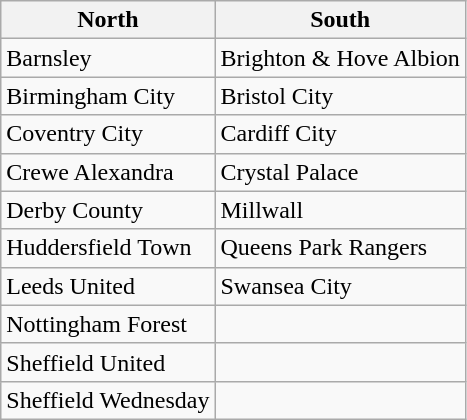<table class="wikitable">
<tr>
<th>North</th>
<th>South</th>
</tr>
<tr>
<td>Barnsley</td>
<td>Brighton & Hove Albion</td>
</tr>
<tr>
<td>Birmingham City</td>
<td>Bristol City</td>
</tr>
<tr>
<td>Coventry City</td>
<td>Cardiff City</td>
</tr>
<tr>
<td>Crewe Alexandra</td>
<td>Crystal Palace</td>
</tr>
<tr>
<td>Derby County</td>
<td>Millwall</td>
</tr>
<tr>
<td>Huddersfield Town</td>
<td>Queens Park Rangers</td>
</tr>
<tr>
<td>Leeds United</td>
<td>Swansea City</td>
</tr>
<tr>
<td>Nottingham Forest</td>
<td></td>
</tr>
<tr>
<td>Sheffield United</td>
<td></td>
</tr>
<tr>
<td>Sheffield Wednesday</td>
<td></td>
</tr>
</table>
